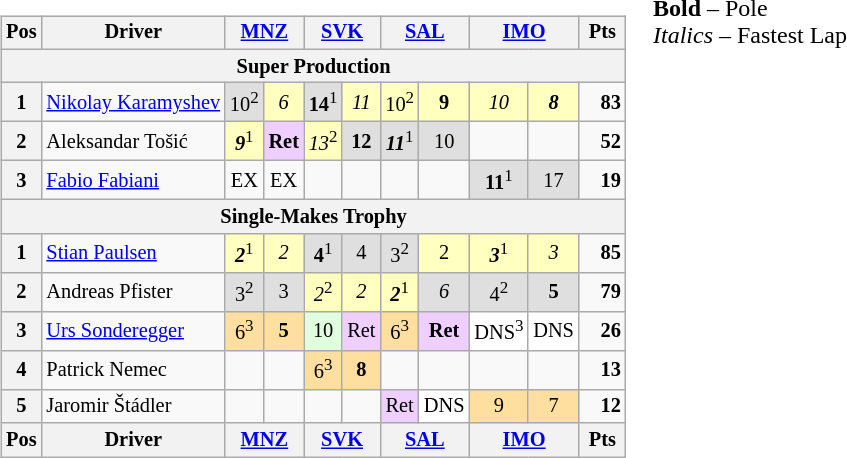<table>
<tr>
<td valign="top"><br><table align="left"| class="wikitable" style="font-size: 85%; text-align: center">
<tr valign="top">
<th valign=middle>Pos</th>
<th valign=middle>Driver</th>
<th colspan=2><a href='#'>MNZ</a><br></th>
<th colspan=2><a href='#'>SVK</a><br></th>
<th colspan=2><a href='#'>SAL</a><br></th>
<th colspan=2><a href='#'>IMO</a><br></th>
<th valign=middle> Pts </th>
</tr>
<tr>
<th colspan=11>Super Production</th>
</tr>
<tr>
<th>1</th>
<td align="left"> <a href='#'>Nikolay Karamyshev</a></td>
<td style="background:#dfdfdf;">10<sup>2</sup></td>
<td style="background:#ffffbf;"><em>6</em></td>
<td style="background:#dfdfdf;"><strong>14</strong><sup>1</sup></td>
<td style="background:#ffffbf;"><em>11</em></td>
<td style="background:#ffffbf;">10<sup>2</sup></td>
<td style="background:#ffffbf;"><strong>9</strong></td>
<td style="background:#ffffbf;"><em>10</em></td>
<td style="background:#ffffbf;"><strong><em>8</em></strong></td>
<td align="right"><strong>83</strong></td>
</tr>
<tr>
<th>2</th>
<td align="left"> Aleksandar Tošić</td>
<td style="background:#ffffbf;"><strong><em>9</em></strong><sup>1</sup></td>
<td style="background:#efcfff;"><strong>Ret</strong></td>
<td style="background:#ffffbf;"><em>13</em><sup>2</sup></td>
<td style="background:#dfdfdf;"><strong>12</strong></td>
<td style="background:#dfdfdf;"><strong><em>11</em></strong><sup>1</sup></td>
<td style="background:#dfdfdf;">10</td>
<td></td>
<td></td>
<td align="right"><strong>52</strong></td>
</tr>
<tr>
<th>3</th>
<td align="left"> <a href='#'>Fabio Fabiani</a></td>
<td>EX</td>
<td>EX</td>
<td></td>
<td></td>
<td></td>
<td></td>
<td style="background:#dfdfdf;"><strong>11</strong><sup>1</sup></td>
<td style="background:#dfdfdf;">17</td>
<td align="right"><strong>19</strong></td>
</tr>
<tr>
<th colspan=11>Single-Makes Trophy</th>
</tr>
<tr>
<th>1</th>
<td align="left"> <a href='#'>Stian Paulsen</a></td>
<td style="background:#ffffbf;"><strong><em>2</em></strong><sup>1</sup></td>
<td style="background:#ffffbf;"><em>2</em></td>
<td style="background:#dfdfdf;"><strong>4</strong><sup>1</sup></td>
<td style="background:#dfdfdf;">4</td>
<td style="background:#dfdfdf;">3<sup>2</sup></td>
<td style="background:#ffffbf;">2</td>
<td style="background:#ffffbf;"><strong><em>3</em></strong><sup>1</sup></td>
<td style="background:#ffffbf;"><em>3</em></td>
<td align="right"><strong>85</strong></td>
</tr>
<tr>
<th>2</th>
<td align="left"> Andreas Pfister</td>
<td style="background:#dfdfdf;">3<sup>2</sup></td>
<td style="background:#dfdfdf;">3</td>
<td style="background:#ffffbf;"><em>2</em><sup>2</sup></td>
<td style="background:#ffffbf;"><em>2</em></td>
<td style="background:#ffffbf;"><strong><em>2</em></strong><sup>1</sup></td>
<td style="background:#dfdfdf;"><em>6</em></td>
<td style="background:#dfdfdf;">4<sup>2</sup></td>
<td style="background:#dfdfdf;"><strong>5</strong></td>
<td align="right"><strong>79</strong></td>
</tr>
<tr>
<th>3</th>
<td align="left"> <a href='#'>Urs Sonderegger</a></td>
<td style="background:#ffdf9f;">6<sup>3</sup></td>
<td style="background:#ffdf9f;"><strong>5</strong></td>
<td style="background:#dfffdf;">10</td>
<td style="background:#efcfff;">Ret</td>
<td style="background:#ffdf9f;">6<sup>3</sup></td>
<td style="background:#efcfff;"><strong>Ret</strong></td>
<td style="background:#ffffff;">DNS<sup>3</sup></td>
<td style="background:#ffffff;">DNS</td>
<td align="right"><strong>26</strong></td>
</tr>
<tr>
<th>4</th>
<td align="left"> Patrick Nemec</td>
<td></td>
<td></td>
<td style="background:#ffdf9f;">6<sup>3</sup></td>
<td style="background:#ffdf9f;"><strong>8</strong></td>
<td></td>
<td></td>
<td></td>
<td></td>
<td align="right"><strong>13</strong></td>
</tr>
<tr>
<th>5</th>
<td align="left"> Jaromir Štádler</td>
<td></td>
<td></td>
<td></td>
<td></td>
<td style="background:#efcfff;">Ret</td>
<td style="background:#ffffff;">DNS</td>
<td style="background:#ffdf9f;">9</td>
<td style="background:#ffdf9f;">7</td>
<td align="right"><strong>12</strong></td>
</tr>
<tr valign="top">
<th valign=middle>Pos</th>
<th valign=middle>Driver</th>
<th colspan=2><a href='#'>MNZ</a><br></th>
<th colspan=2><a href='#'>SVK</a><br></th>
<th colspan=2><a href='#'>SAL</a><br></th>
<th colspan=2><a href='#'>IMO</a><br></th>
<th valign=middle> Pts </th>
</tr>
</table>
</td>
<td valign="top"><br>
<span><strong>Bold</strong> – Pole<br>
<em>Italics</em> – Fastest Lap</span></td>
</tr>
</table>
